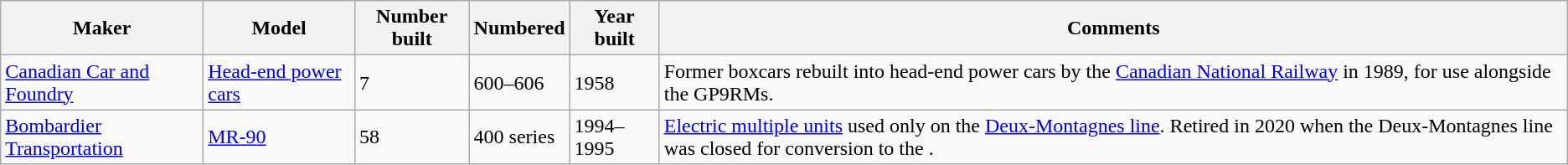<table class="wikitable sortable">
<tr>
<th>Maker</th>
<th>Model</th>
<th>Number built</th>
<th>Numbered</th>
<th>Year built</th>
<th>Comments</th>
</tr>
<tr>
<td><a href='#'>Canadian Car and Foundry</a></td>
<td><a href='#'>Head-end power cars</a></td>
<td>7</td>
<td>600–606</td>
<td>1958</td>
<td>Former boxcars rebuilt into head-end power cars by the <a href='#'>Canadian National Railway</a> in 1989, for use alongside the GP9RMs.</td>
</tr>
<tr>
<td><a href='#'>Bombardier Transportation</a></td>
<td><a href='#'>MR-90</a></td>
<td>58</td>
<td>400 series</td>
<td>1994–1995</td>
<td><a href='#'>Electric multiple units</a> used only on the <a href='#'>Deux-Montagnes line</a>. Retired in 2020 when the Deux-Montagnes line was closed for conversion to the .</td>
</tr>
</table>
